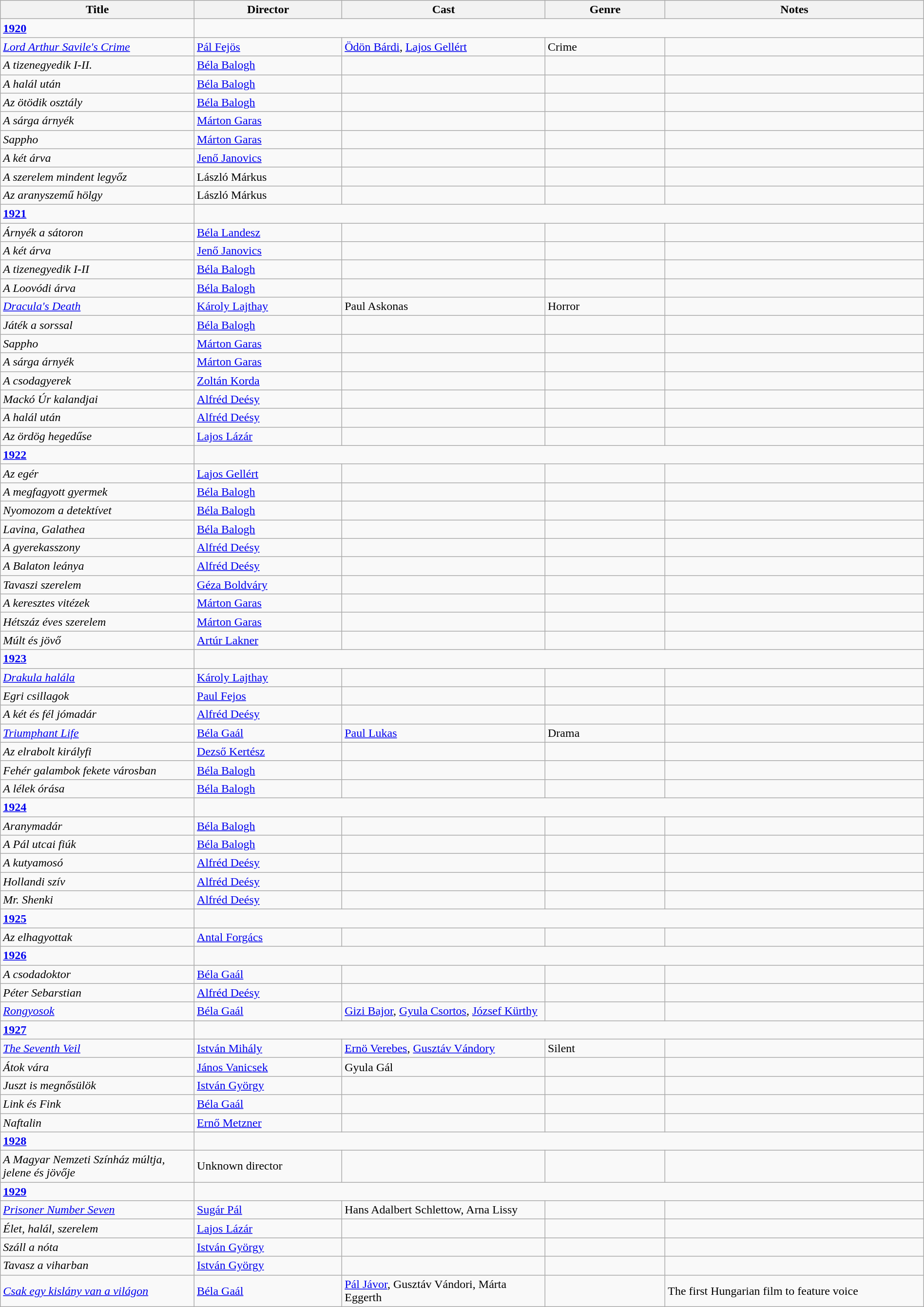<table class="wikitable" style="width:100%;">
<tr>
<th style="width:21%;">Title</th>
<th style="width:16%;">Director</th>
<th style="width:22%;">Cast</th>
<th style="width:13%;">Genre</th>
<th style="width:28%;">Notes</th>
</tr>
<tr>
<td><strong><a href='#'>1920</a></strong></td>
</tr>
<tr>
<td><em><a href='#'>Lord Arthur Savile's Crime</a></em></td>
<td><a href='#'>Pál Fejös</a></td>
<td><a href='#'>Ödön Bárdi</a>, <a href='#'>Lajos Gellért</a></td>
<td>Crime</td>
<td></td>
</tr>
<tr>
<td><em>A tizenegyedik I-II. </em></td>
<td><a href='#'>Béla Balogh</a></td>
<td></td>
<td></td>
<td></td>
</tr>
<tr>
<td><em>A halál után</em></td>
<td><a href='#'>Béla Balogh</a></td>
<td></td>
<td></td>
<td></td>
</tr>
<tr>
<td><em>Az ötödik osztály</em></td>
<td><a href='#'>Béla Balogh</a></td>
<td></td>
<td></td>
<td></td>
</tr>
<tr>
<td><em>A sárga árnyék </em></td>
<td><a href='#'>Márton Garas</a></td>
<td></td>
<td></td>
<td></td>
</tr>
<tr>
<td><em>Sappho</em></td>
<td><a href='#'>Márton Garas</a></td>
<td></td>
<td></td>
<td></td>
</tr>
<tr>
<td><em>A két árva</em></td>
<td><a href='#'>Jenő Janovics</a></td>
<td></td>
<td></td>
<td></td>
</tr>
<tr>
<td><em>A szerelem mindent legyőz</em></td>
<td>László Márkus</td>
<td></td>
<td></td>
<td></td>
</tr>
<tr>
<td><em>Az aranyszemű hölgy</em></td>
<td>László Márkus</td>
<td></td>
<td></td>
<td></td>
</tr>
<tr>
<td><strong><a href='#'>1921</a></strong></td>
</tr>
<tr>
<td><em>Árnyék a sátoron</em></td>
<td><a href='#'>Béla Landesz</a></td>
<td></td>
<td></td>
<td></td>
</tr>
<tr>
<td><em>A két árva</em></td>
<td><a href='#'>Jenő Janovics</a></td>
<td></td>
<td></td>
<td></td>
</tr>
<tr>
<td><em>A tizenegyedik I-II</em></td>
<td><a href='#'>Béla Balogh</a></td>
<td></td>
<td></td>
<td></td>
</tr>
<tr>
<td><em>A Loovódi árva</em></td>
<td><a href='#'>Béla Balogh</a></td>
<td></td>
<td></td>
<td></td>
</tr>
<tr>
<td><em><a href='#'>Dracula's Death</a></em></td>
<td><a href='#'>Károly Lajthay</a></td>
<td>Paul Askonas</td>
<td>Horror</td>
<td></td>
</tr>
<tr>
<td><em>Játék a sorssal</em></td>
<td><a href='#'>Béla Balogh</a></td>
<td></td>
<td></td>
<td></td>
</tr>
<tr>
<td><em>Sappho</em></td>
<td><a href='#'>Márton Garas</a></td>
<td></td>
<td></td>
<td></td>
</tr>
<tr>
<td><em>A sárga árnyék</em></td>
<td><a href='#'>Márton Garas</a></td>
<td></td>
<td></td>
<td></td>
</tr>
<tr>
<td><em>A csodagyerek</em></td>
<td><a href='#'>Zoltán Korda</a></td>
<td></td>
<td></td>
<td></td>
</tr>
<tr>
<td><em> Mackó Úr kalandjai</em></td>
<td><a href='#'>Alfréd Deésy</a></td>
<td></td>
<td></td>
<td></td>
</tr>
<tr>
<td><em>A halál után</em></td>
<td><a href='#'>Alfréd Deésy</a></td>
<td></td>
<td></td>
<td></td>
</tr>
<tr>
<td><em>Az ördög hegedűse</em></td>
<td><a href='#'>Lajos Lázár</a></td>
<td></td>
<td></td>
<td></td>
</tr>
<tr>
<td><strong><a href='#'>1922</a></strong></td>
</tr>
<tr>
<td><em>Az egér</em></td>
<td><a href='#'>Lajos Gellért</a></td>
<td></td>
<td></td>
<td></td>
</tr>
<tr>
<td><em>A megfagyott gyermek</em></td>
<td><a href='#'>Béla Balogh</a></td>
<td></td>
<td></td>
<td></td>
</tr>
<tr>
<td><em>Nyomozom a detektívet</em></td>
<td><a href='#'>Béla Balogh</a></td>
<td></td>
<td></td>
<td></td>
</tr>
<tr>
<td><em>Lavina, Galathea</em></td>
<td><a href='#'>Béla Balogh</a></td>
<td></td>
<td></td>
<td></td>
</tr>
<tr>
<td><em>A gyerekasszony</em></td>
<td><a href='#'>Alfréd Deésy</a></td>
<td></td>
<td></td>
<td></td>
</tr>
<tr>
<td><em>A Balaton leánya</em></td>
<td><a href='#'>Alfréd Deésy</a></td>
<td></td>
<td></td>
<td></td>
</tr>
<tr>
<td><em>Tavaszi szerelem</em></td>
<td><a href='#'>Géza Boldváry</a></td>
<td></td>
<td></td>
<td></td>
</tr>
<tr>
<td><em>A keresztes vitézek</em></td>
<td><a href='#'>Márton Garas</a></td>
<td></td>
<td></td>
<td></td>
</tr>
<tr>
<td><em>Hétszáz éves szerelem</em></td>
<td><a href='#'>Márton Garas</a></td>
<td></td>
<td></td>
<td></td>
</tr>
<tr>
<td><em>Múlt és jövő</em></td>
<td><a href='#'>Artúr Lakner</a></td>
<td></td>
<td></td>
<td></td>
</tr>
<tr>
<td><strong><a href='#'>1923</a></strong></td>
</tr>
<tr>
<td><em><a href='#'>Drakula halála</a></em></td>
<td><a href='#'>Károly Lajthay</a></td>
<td></td>
<td></td>
<td></td>
</tr>
<tr>
<td><em>Egri csillagok</em></td>
<td><a href='#'>Paul Fejos</a></td>
<td></td>
<td></td>
<td></td>
</tr>
<tr>
<td><em>A két és fél jómadár</em></td>
<td><a href='#'>Alfréd Deésy</a></td>
<td></td>
<td></td>
<td></td>
</tr>
<tr>
<td><em><a href='#'>Triumphant Life</a></em></td>
<td><a href='#'>Béla Gaál</a></td>
<td><a href='#'>Paul Lukas</a></td>
<td>Drama</td>
<td></td>
</tr>
<tr>
<td><em>Az elrabolt királyfi</em></td>
<td><a href='#'>Dezső Kertész</a></td>
<td></td>
<td></td>
<td></td>
</tr>
<tr>
<td><em>Fehér galambok fekete városban</em></td>
<td><a href='#'>Béla Balogh</a></td>
<td></td>
<td></td>
<td></td>
</tr>
<tr>
<td><em>A lélek órása</em></td>
<td><a href='#'>Béla Balogh</a></td>
<td></td>
<td></td>
<td></td>
</tr>
<tr>
<td><strong><a href='#'>1924</a></strong></td>
</tr>
<tr>
<td><em>Aranymadár</em></td>
<td><a href='#'>Béla Balogh</a></td>
<td></td>
<td></td>
<td></td>
</tr>
<tr>
<td><em>A Pál utcai fiúk</em></td>
<td><a href='#'>Béla Balogh</a></td>
<td></td>
<td></td>
<td></td>
</tr>
<tr>
<td><em>A kutyamosó</em></td>
<td><a href='#'>Alfréd Deésy</a></td>
<td></td>
<td></td>
<td></td>
</tr>
<tr>
<td><em>Hollandi szív</em></td>
<td><a href='#'>Alfréd Deésy</a></td>
<td></td>
<td></td>
<td></td>
</tr>
<tr>
<td><em>Mr. Shenki</em></td>
<td><a href='#'>Alfréd Deésy</a></td>
<td></td>
<td></td>
<td></td>
</tr>
<tr>
<td><strong><a href='#'>1925</a></strong></td>
</tr>
<tr>
<td><em>Az elhagyottak</em></td>
<td><a href='#'>Antal Forgács</a></td>
<td></td>
<td></td>
<td></td>
</tr>
<tr>
<td><strong><a href='#'>1926</a></strong></td>
</tr>
<tr>
<td><em>A csodadoktor</em></td>
<td><a href='#'>Béla Gaál</a></td>
<td></td>
<td></td>
<td></td>
</tr>
<tr>
<td><em>Péter Sebarstian</em></td>
<td><a href='#'>Alfréd Deésy</a></td>
<td></td>
<td></td>
<td></td>
</tr>
<tr>
<td><em><a href='#'>Rongyosok</a></em></td>
<td><a href='#'>Béla Gaál</a></td>
<td><a href='#'>Gizi Bajor</a>, <a href='#'>Gyula Csortos</a>, <a href='#'>József Kürthy</a></td>
<td></td>
<td></td>
</tr>
<tr>
<td><strong><a href='#'>1927</a></strong></td>
</tr>
<tr>
<td><em><a href='#'>The Seventh Veil</a></em></td>
<td><a href='#'>István Mihály</a></td>
<td><a href='#'>Ernö Verebes</a>, <a href='#'>Gusztáv Vándory</a></td>
<td>Silent</td>
<td></td>
</tr>
<tr>
<td><em>Átok vára</em></td>
<td><a href='#'>János Vanicsek</a></td>
<td>Gyula Gál</td>
<td></td>
<td></td>
</tr>
<tr>
<td><em>Juszt is megnősülök</em></td>
<td><a href='#'>István György</a></td>
<td></td>
<td></td>
<td></td>
</tr>
<tr>
<td><em>Link és Fink</em></td>
<td><a href='#'>Béla Gaál</a></td>
<td></td>
<td></td>
<td></td>
</tr>
<tr>
<td><em>Naftalin</em></td>
<td><a href='#'>Ernő Metzner</a></td>
<td></td>
<td></td>
<td></td>
</tr>
<tr>
<td><strong><a href='#'>1928</a></strong></td>
</tr>
<tr>
<td><em>A Magyar Nemzeti Színház múltja, jelene és jövője</em></td>
<td>Unknown director</td>
<td></td>
<td></td>
<td></td>
</tr>
<tr>
<td><strong><a href='#'>1929</a></strong></td>
</tr>
<tr>
<td><em><a href='#'>Prisoner Number Seven</a></em></td>
<td><a href='#'>Sugár Pál</a></td>
<td>Hans Adalbert Schlettow, Arna Lissy</td>
<td></td>
<td></td>
</tr>
<tr>
<td><em>Élet, halál, szerelem</em></td>
<td><a href='#'>Lajos Lázár</a></td>
<td></td>
<td></td>
<td></td>
</tr>
<tr>
<td><em>Száll a nóta</em></td>
<td><a href='#'>István György</a></td>
<td></td>
<td></td>
<td></td>
</tr>
<tr>
<td><em>Tavasz a viharban</em></td>
<td><a href='#'>István György</a></td>
<td></td>
<td></td>
<td></td>
</tr>
<tr>
<td><em><a href='#'>Csak egy kislány van a világon</a></em></td>
<td><a href='#'>Béla Gaál</a></td>
<td><a href='#'>Pál Jávor</a>, Gusztáv Vándori, Márta Eggerth</td>
<td></td>
<td>The first Hungarian film to feature voice</td>
</tr>
</table>
